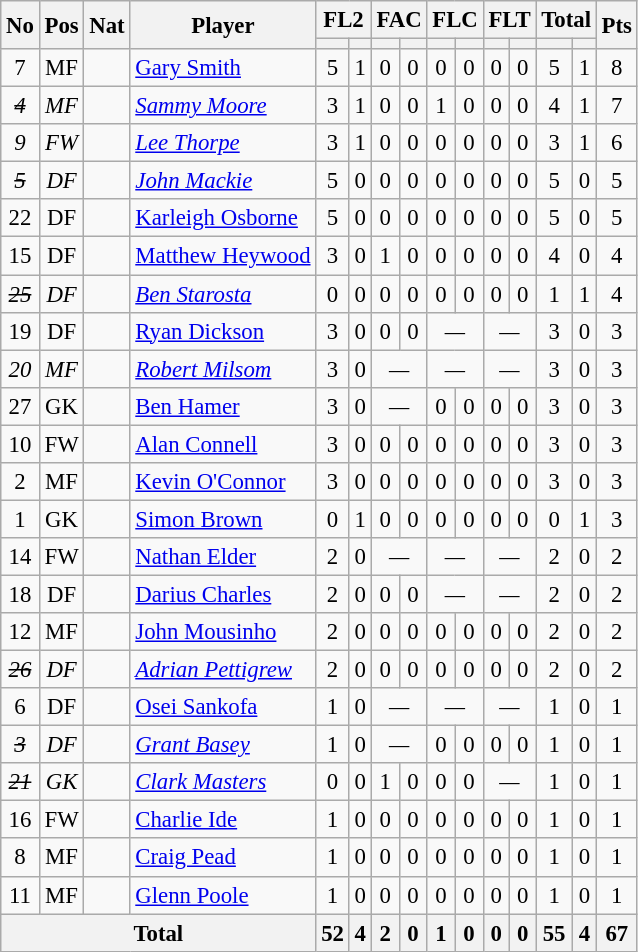<table class="wikitable" style="text-align:center; border:1px #aaa solid; font-size:95%;">
<tr>
<th rowspan="2">No</th>
<th rowspan="2">Pos</th>
<th rowspan="2">Nat</th>
<th rowspan="2">Player</th>
<th colspan="2">FL2</th>
<th colspan="2">FAC</th>
<th colspan="2">FLC</th>
<th colspan="2">FLT</th>
<th colspan="2">Total</th>
<th rowspan="2">Pts</th>
</tr>
<tr>
<th></th>
<th></th>
<th></th>
<th></th>
<th></th>
<th></th>
<th></th>
<th></th>
<th></th>
<th></th>
</tr>
<tr>
<td>7</td>
<td>MF</td>
<td></td>
<td style="text-align:left;"><a href='#'>Gary Smith</a></td>
<td>5</td>
<td>1</td>
<td>0</td>
<td>0</td>
<td>0</td>
<td>0</td>
<td>0</td>
<td>0</td>
<td>5</td>
<td>1</td>
<td>8</td>
</tr>
<tr>
<td><em><s>4</s></em></td>
<td><em>MF</em></td>
<td><em></em></td>
<td style="text-align:left;"><em><a href='#'>Sammy Moore</a></em></td>
<td>3</td>
<td>1</td>
<td>0</td>
<td>0</td>
<td>1</td>
<td>0</td>
<td>0</td>
<td>0</td>
<td>4</td>
<td>1</td>
<td>7</td>
</tr>
<tr>
<td><em>9</em></td>
<td><em>FW</em></td>
<td><em></em></td>
<td style="text-align:left;"><em><a href='#'>Lee Thorpe</a></em></td>
<td>3</td>
<td>1</td>
<td>0</td>
<td>0</td>
<td>0</td>
<td>0</td>
<td>0</td>
<td>0</td>
<td>3</td>
<td>1</td>
<td>6</td>
</tr>
<tr>
<td><em><s>5</s></em></td>
<td><em>DF</em></td>
<td><em></em></td>
<td style="text-align:left;"><a href='#'><em>John Mackie</em></a></td>
<td>5</td>
<td>0</td>
<td>0</td>
<td>0</td>
<td>0</td>
<td>0</td>
<td>0</td>
<td>0</td>
<td>5</td>
<td>0</td>
<td>5</td>
</tr>
<tr>
<td>22</td>
<td>DF</td>
<td></td>
<td style="text-align:left;"><a href='#'>Karleigh Osborne</a></td>
<td>5</td>
<td>0</td>
<td>0</td>
<td>0</td>
<td>0</td>
<td>0</td>
<td>0</td>
<td>0</td>
<td>5</td>
<td>0</td>
<td>5</td>
</tr>
<tr>
<td>15</td>
<td>DF</td>
<td></td>
<td style="text-align:left;"><a href='#'>Matthew Heywood</a></td>
<td>3</td>
<td>0</td>
<td>1</td>
<td>0</td>
<td>0</td>
<td>0</td>
<td>0</td>
<td>0</td>
<td>4</td>
<td>0</td>
<td>4</td>
</tr>
<tr>
<td><em><s>25</s></em></td>
<td><em>DF</em></td>
<td><em></em></td>
<td style="text-align:left;"><em><a href='#'>Ben Starosta</a></em></td>
<td>0</td>
<td>0</td>
<td>0</td>
<td>0</td>
<td>0</td>
<td>0</td>
<td>0</td>
<td>0</td>
<td>1</td>
<td>1</td>
<td>4</td>
</tr>
<tr>
<td>19</td>
<td>DF</td>
<td></td>
<td style="text-align:left;"><a href='#'>Ryan Dickson</a></td>
<td>3</td>
<td>0</td>
<td>0</td>
<td>0</td>
<td colspan="2"><em>—</em></td>
<td colspan="2"><em>—</em></td>
<td>3</td>
<td>0</td>
<td>3</td>
</tr>
<tr>
<td><em>20</em></td>
<td><em>MF</em></td>
<td><em></em></td>
<td style="text-align:left;"><em><a href='#'>Robert Milsom</a></em></td>
<td>3</td>
<td>0</td>
<td colspan="2"><em>—</em></td>
<td colspan="2"><em>—</em></td>
<td colspan="2"><em>—</em></td>
<td>3</td>
<td>0</td>
<td>3</td>
</tr>
<tr>
<td>27</td>
<td>GK</td>
<td><em></em></td>
<td style="text-align:left;"><a href='#'>Ben Hamer</a></td>
<td>3</td>
<td>0</td>
<td colspan="2"><em>—</em></td>
<td>0</td>
<td>0</td>
<td>0</td>
<td>0</td>
<td>3</td>
<td>0</td>
<td>3</td>
</tr>
<tr>
<td>10</td>
<td>FW</td>
<td></td>
<td style="text-align:left;"><a href='#'>Alan Connell</a></td>
<td>3</td>
<td>0</td>
<td>0</td>
<td>0</td>
<td>0</td>
<td>0</td>
<td>0</td>
<td>0</td>
<td>3</td>
<td>0</td>
<td>3</td>
</tr>
<tr>
<td>2</td>
<td>MF</td>
<td></td>
<td style="text-align:left;"><a href='#'>Kevin O'Connor</a></td>
<td>3</td>
<td>0</td>
<td>0</td>
<td>0</td>
<td>0</td>
<td>0</td>
<td>0</td>
<td>0</td>
<td>3</td>
<td>0</td>
<td>3</td>
</tr>
<tr>
<td>1</td>
<td>GK</td>
<td></td>
<td style="text-align:left;"><a href='#'>Simon Brown</a></td>
<td>0</td>
<td>1</td>
<td>0</td>
<td>0</td>
<td>0</td>
<td>0</td>
<td>0</td>
<td>0</td>
<td>0</td>
<td>1</td>
<td>3</td>
</tr>
<tr>
<td>14</td>
<td>FW</td>
<td></td>
<td style="text-align:left;"><a href='#'>Nathan Elder</a></td>
<td>2</td>
<td>0</td>
<td colspan="2"><em>—</em></td>
<td colspan="2"><em>—</em></td>
<td colspan="2"><em>—</em></td>
<td>2</td>
<td>0</td>
<td>2</td>
</tr>
<tr>
<td>18</td>
<td>DF</td>
<td></td>
<td style="text-align:left;"><a href='#'>Darius Charles</a></td>
<td>2</td>
<td>0</td>
<td>0</td>
<td>0</td>
<td colspan="2"><em>—</em></td>
<td colspan="2"><em>—</em></td>
<td>2</td>
<td>0</td>
<td>2</td>
</tr>
<tr>
<td>12</td>
<td>MF</td>
<td></td>
<td style="text-align:left;"><a href='#'>John Mousinho</a></td>
<td>2</td>
<td>0</td>
<td>0</td>
<td>0</td>
<td>0</td>
<td>0</td>
<td>0</td>
<td>0</td>
<td>2</td>
<td>0</td>
<td>2</td>
</tr>
<tr>
<td><em><s>26</s></em></td>
<td><em>DF</em></td>
<td><em></em></td>
<td style="text-align:left;"><em><a href='#'>Adrian Pettigrew</a></em></td>
<td>2</td>
<td>0</td>
<td>0</td>
<td>0</td>
<td>0</td>
<td>0</td>
<td>0</td>
<td>0</td>
<td>2</td>
<td>0</td>
<td>2</td>
</tr>
<tr>
<td>6</td>
<td>DF</td>
<td></td>
<td style="text-align:left;"><a href='#'>Osei Sankofa</a></td>
<td>1</td>
<td>0</td>
<td colspan="2"><em>—</em></td>
<td colspan="2"><em>—</em></td>
<td colspan="2"><em>—</em></td>
<td>1</td>
<td>0</td>
<td>1</td>
</tr>
<tr>
<td><em><s>3</s></em></td>
<td><em>DF</em></td>
<td></td>
<td style="text-align:left;"><em><a href='#'>Grant Basey</a></em></td>
<td>1</td>
<td>0</td>
<td colspan="2"><em>—</em></td>
<td>0</td>
<td>0</td>
<td>0</td>
<td>0</td>
<td>1</td>
<td>0</td>
<td>1</td>
</tr>
<tr>
<td><em><s>21</s></em></td>
<td><em>GK</em></td>
<td><em></em></td>
<td style="text-align:left;"><em><a href='#'>Clark Masters</a></em></td>
<td>0</td>
<td>0</td>
<td>1</td>
<td>0</td>
<td>0</td>
<td>0</td>
<td colspan="2"><em>—</em></td>
<td>1</td>
<td>0</td>
<td>1</td>
</tr>
<tr>
<td>16</td>
<td>FW</td>
<td></td>
<td style="text-align:left;"><a href='#'>Charlie Ide</a></td>
<td>1</td>
<td>0</td>
<td>0</td>
<td>0</td>
<td>0</td>
<td>0</td>
<td>0</td>
<td>0</td>
<td>1</td>
<td>0</td>
<td>1</td>
</tr>
<tr>
<td>8</td>
<td>MF</td>
<td></td>
<td style="text-align:left;"><a href='#'>Craig Pead</a></td>
<td>1</td>
<td>0</td>
<td>0</td>
<td>0</td>
<td>0</td>
<td>0</td>
<td>0</td>
<td>0</td>
<td>1</td>
<td>0</td>
<td>1</td>
</tr>
<tr>
<td>11</td>
<td>MF</td>
<td></td>
<td style="text-align:left;"><a href='#'>Glenn Poole</a></td>
<td>1</td>
<td>0</td>
<td>0</td>
<td>0</td>
<td>0</td>
<td>0</td>
<td>0</td>
<td>0</td>
<td>1</td>
<td>0</td>
<td>1</td>
</tr>
<tr>
<th colspan="4">Total</th>
<th>52</th>
<th>4</th>
<th>2</th>
<th>0</th>
<th>1</th>
<th>0</th>
<th>0</th>
<th>0</th>
<th>55</th>
<th>4</th>
<th>67</th>
</tr>
</table>
